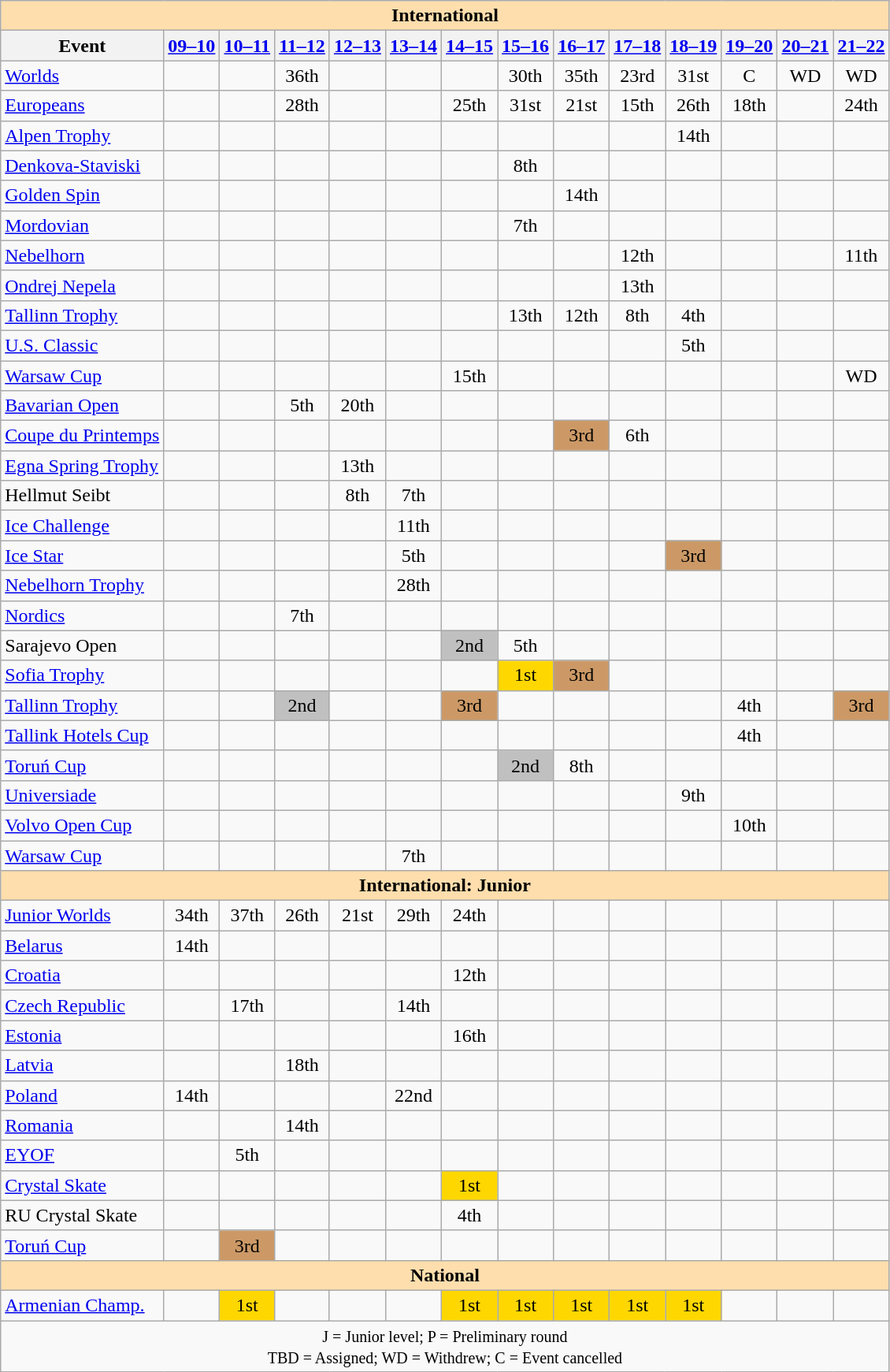<table class="wikitable" style="text-align:center">
<tr>
<th style="background-color: #ffdead; " colspan=14 align=center>International</th>
</tr>
<tr>
<th>Event</th>
<th><a href='#'>09–10</a></th>
<th><a href='#'>10–11</a></th>
<th><a href='#'>11–12</a></th>
<th><a href='#'>12–13</a></th>
<th><a href='#'>13–14</a></th>
<th><a href='#'>14–15</a></th>
<th><a href='#'>15–16</a></th>
<th><a href='#'>16–17</a></th>
<th><a href='#'>17–18</a></th>
<th><a href='#'>18–19</a></th>
<th><a href='#'>19–20</a></th>
<th><a href='#'>20–21</a></th>
<th><a href='#'>21–22</a></th>
</tr>
<tr>
<td align=left><a href='#'>Worlds</a></td>
<td></td>
<td></td>
<td>36th</td>
<td></td>
<td></td>
<td></td>
<td>30th</td>
<td>35th</td>
<td>23rd</td>
<td>31st</td>
<td>C</td>
<td>WD</td>
<td>WD</td>
</tr>
<tr>
<td align=left><a href='#'>Europeans</a></td>
<td></td>
<td></td>
<td>28th</td>
<td></td>
<td></td>
<td>25th</td>
<td>31st</td>
<td>21st</td>
<td>15th</td>
<td>26th</td>
<td>18th</td>
<td></td>
<td>24th</td>
</tr>
<tr>
<td align=left> <a href='#'>Alpen Trophy</a></td>
<td></td>
<td></td>
<td></td>
<td></td>
<td></td>
<td></td>
<td></td>
<td></td>
<td></td>
<td>14th</td>
<td></td>
<td></td>
<td></td>
</tr>
<tr>
<td align=left> <a href='#'>Denkova-Staviski</a></td>
<td></td>
<td></td>
<td></td>
<td></td>
<td></td>
<td></td>
<td>8th</td>
<td></td>
<td></td>
<td></td>
<td></td>
<td></td>
<td></td>
</tr>
<tr>
<td align=left> <a href='#'>Golden Spin</a></td>
<td></td>
<td></td>
<td></td>
<td></td>
<td></td>
<td></td>
<td></td>
<td>14th</td>
<td></td>
<td></td>
<td></td>
<td></td>
<td></td>
</tr>
<tr>
<td align=left> <a href='#'>Mordovian</a></td>
<td></td>
<td></td>
<td></td>
<td></td>
<td></td>
<td></td>
<td>7th</td>
<td></td>
<td></td>
<td></td>
<td></td>
<td></td>
<td></td>
</tr>
<tr>
<td align=left> <a href='#'>Nebelhorn</a></td>
<td></td>
<td></td>
<td></td>
<td></td>
<td></td>
<td></td>
<td></td>
<td></td>
<td>12th</td>
<td></td>
<td></td>
<td></td>
<td>11th</td>
</tr>
<tr>
<td align=left> <a href='#'>Ondrej Nepela</a></td>
<td></td>
<td></td>
<td></td>
<td></td>
<td></td>
<td></td>
<td></td>
<td></td>
<td>13th</td>
<td></td>
<td></td>
<td></td>
<td></td>
</tr>
<tr>
<td align=left> <a href='#'>Tallinn Trophy</a></td>
<td></td>
<td></td>
<td></td>
<td></td>
<td></td>
<td></td>
<td>13th</td>
<td>12th</td>
<td>8th</td>
<td>4th</td>
<td></td>
<td></td>
<td></td>
</tr>
<tr>
<td align=left> <a href='#'>U.S. Classic</a></td>
<td></td>
<td></td>
<td></td>
<td></td>
<td></td>
<td></td>
<td></td>
<td></td>
<td></td>
<td>5th</td>
<td></td>
<td></td>
<td></td>
</tr>
<tr>
<td align=left> <a href='#'>Warsaw Cup</a></td>
<td></td>
<td></td>
<td></td>
<td></td>
<td></td>
<td>15th</td>
<td></td>
<td></td>
<td></td>
<td></td>
<td></td>
<td></td>
<td>WD</td>
</tr>
<tr>
<td align=left><a href='#'>Bavarian Open</a></td>
<td></td>
<td></td>
<td>5th</td>
<td>20th</td>
<td></td>
<td></td>
<td></td>
<td></td>
<td></td>
<td></td>
<td></td>
<td></td>
<td></td>
</tr>
<tr>
<td align=left><a href='#'>Coupe du Printemps</a></td>
<td></td>
<td></td>
<td></td>
<td></td>
<td></td>
<td></td>
<td></td>
<td bgcolor=cc9966>3rd</td>
<td>6th</td>
<td></td>
<td></td>
<td></td>
<td></td>
</tr>
<tr>
<td align=left><a href='#'>Egna Spring Trophy</a></td>
<td></td>
<td></td>
<td></td>
<td>13th</td>
<td></td>
<td></td>
<td></td>
<td></td>
<td></td>
<td></td>
<td></td>
<td></td>
<td></td>
</tr>
<tr>
<td align=left>Hellmut Seibt</td>
<td></td>
<td></td>
<td></td>
<td>8th</td>
<td>7th</td>
<td></td>
<td></td>
<td></td>
<td></td>
<td></td>
<td></td>
<td></td>
<td></td>
</tr>
<tr>
<td align=left><a href='#'>Ice Challenge</a></td>
<td></td>
<td></td>
<td></td>
<td></td>
<td>11th</td>
<td></td>
<td></td>
<td></td>
<td></td>
<td></td>
<td></td>
<td></td>
<td></td>
</tr>
<tr>
<td align=left><a href='#'>Ice Star</a></td>
<td></td>
<td></td>
<td></td>
<td></td>
<td>5th</td>
<td></td>
<td></td>
<td></td>
<td></td>
<td bgcolor=cc9966>3rd</td>
<td></td>
<td></td>
<td></td>
</tr>
<tr>
<td align=left><a href='#'>Nebelhorn Trophy</a></td>
<td></td>
<td></td>
<td></td>
<td></td>
<td>28th</td>
<td></td>
<td></td>
<td></td>
<td></td>
<td></td>
<td></td>
<td></td>
<td></td>
</tr>
<tr>
<td align=left><a href='#'>Nordics</a></td>
<td></td>
<td></td>
<td>7th</td>
<td></td>
<td></td>
<td></td>
<td></td>
<td></td>
<td></td>
<td></td>
<td></td>
<td></td>
<td></td>
</tr>
<tr>
<td align=left>Sarajevo Open</td>
<td></td>
<td></td>
<td></td>
<td></td>
<td></td>
<td bgcolor=silver>2nd</td>
<td>5th</td>
<td></td>
<td></td>
<td></td>
<td></td>
<td></td>
<td></td>
</tr>
<tr>
<td align=left><a href='#'>Sofia Trophy</a></td>
<td></td>
<td></td>
<td></td>
<td></td>
<td></td>
<td></td>
<td bgcolor=gold>1st</td>
<td bgcolor=cc9966>3rd</td>
<td></td>
<td></td>
<td></td>
<td></td>
<td></td>
</tr>
<tr>
<td align=left><a href='#'>Tallinn Trophy</a></td>
<td></td>
<td></td>
<td bgcolor=silver>2nd</td>
<td></td>
<td></td>
<td bgcolor=cc9966>3rd</td>
<td></td>
<td></td>
<td></td>
<td></td>
<td>4th</td>
<td></td>
<td bgcolor=cc9966>3rd</td>
</tr>
<tr>
<td align=left><a href='#'>Tallink Hotels Cup</a></td>
<td></td>
<td></td>
<td></td>
<td></td>
<td></td>
<td></td>
<td></td>
<td></td>
<td></td>
<td></td>
<td>4th</td>
<td></td>
<td></td>
</tr>
<tr>
<td align=left><a href='#'>Toruń Cup</a></td>
<td></td>
<td></td>
<td></td>
<td></td>
<td></td>
<td></td>
<td bgcolor=silver>2nd</td>
<td>8th</td>
<td></td>
<td></td>
<td></td>
<td></td>
<td></td>
</tr>
<tr>
<td align=left><a href='#'>Universiade</a></td>
<td></td>
<td></td>
<td></td>
<td></td>
<td></td>
<td></td>
<td></td>
<td></td>
<td></td>
<td>9th</td>
<td></td>
<td></td>
<td></td>
</tr>
<tr>
<td align=left><a href='#'>Volvo Open Cup</a></td>
<td></td>
<td></td>
<td></td>
<td></td>
<td></td>
<td></td>
<td></td>
<td></td>
<td></td>
<td></td>
<td>10th</td>
<td></td>
<td></td>
</tr>
<tr>
<td align=left><a href='#'>Warsaw Cup</a></td>
<td></td>
<td></td>
<td></td>
<td></td>
<td>7th</td>
<td></td>
<td></td>
<td></td>
<td></td>
<td></td>
<td></td>
<td></td>
<td></td>
</tr>
<tr>
<th style="background-color: #ffdead; " colspan=14 align=center>International: Junior</th>
</tr>
<tr>
<td align=left><a href='#'>Junior Worlds</a></td>
<td>34th</td>
<td>37th</td>
<td>26th</td>
<td>21st</td>
<td>29th</td>
<td>24th</td>
<td></td>
<td></td>
<td></td>
<td></td>
<td></td>
<td></td>
<td></td>
</tr>
<tr>
<td align=left> <a href='#'>Belarus</a></td>
<td>14th</td>
<td></td>
<td></td>
<td></td>
<td></td>
<td></td>
<td></td>
<td></td>
<td></td>
<td></td>
<td></td>
<td></td>
<td></td>
</tr>
<tr>
<td align=left> <a href='#'>Croatia</a></td>
<td></td>
<td></td>
<td></td>
<td></td>
<td></td>
<td>12th</td>
<td></td>
<td></td>
<td></td>
<td></td>
<td></td>
<td></td>
<td></td>
</tr>
<tr>
<td align=left> <a href='#'>Czech Republic</a></td>
<td></td>
<td>17th</td>
<td></td>
<td></td>
<td>14th</td>
<td></td>
<td></td>
<td></td>
<td></td>
<td></td>
<td></td>
<td></td>
<td></td>
</tr>
<tr>
<td align=left> <a href='#'>Estonia</a></td>
<td></td>
<td></td>
<td></td>
<td></td>
<td></td>
<td>16th</td>
<td></td>
<td></td>
<td></td>
<td></td>
<td></td>
<td></td>
<td></td>
</tr>
<tr>
<td align=left> <a href='#'>Latvia</a></td>
<td></td>
<td></td>
<td>18th</td>
<td></td>
<td></td>
<td></td>
<td></td>
<td></td>
<td></td>
<td></td>
<td></td>
<td></td>
<td></td>
</tr>
<tr>
<td align=left> <a href='#'>Poland</a></td>
<td>14th</td>
<td></td>
<td></td>
<td></td>
<td>22nd</td>
<td></td>
<td></td>
<td></td>
<td></td>
<td></td>
<td></td>
<td></td>
<td></td>
</tr>
<tr>
<td align=left> <a href='#'>Romania</a></td>
<td></td>
<td></td>
<td>14th</td>
<td></td>
<td></td>
<td></td>
<td></td>
<td></td>
<td></td>
<td></td>
<td></td>
<td></td>
<td></td>
</tr>
<tr>
<td align=left><a href='#'>EYOF</a></td>
<td></td>
<td>5th</td>
<td></td>
<td></td>
<td></td>
<td></td>
<td></td>
<td></td>
<td></td>
<td></td>
<td></td>
<td></td>
<td></td>
</tr>
<tr>
<td align=left><a href='#'>Crystal Skate</a></td>
<td></td>
<td></td>
<td></td>
<td></td>
<td></td>
<td bgcolor=gold>1st</td>
<td></td>
<td></td>
<td></td>
<td></td>
<td></td>
<td></td>
<td></td>
</tr>
<tr>
<td align=left>RU Crystal Skate</td>
<td></td>
<td></td>
<td></td>
<td></td>
<td></td>
<td>4th</td>
<td></td>
<td></td>
<td></td>
<td></td>
<td></td>
<td></td>
<td></td>
</tr>
<tr>
<td align=left><a href='#'>Toruń Cup</a></td>
<td></td>
<td bgcolor=cc9966>3rd</td>
<td></td>
<td></td>
<td></td>
<td></td>
<td></td>
<td></td>
<td></td>
<td></td>
<td></td>
<td></td>
<td></td>
</tr>
<tr>
<th style="background-color: #ffdead; " colspan=14 align=center>National</th>
</tr>
<tr>
<td align=left><a href='#'>Armenian Champ.</a></td>
<td></td>
<td bgcolor=gold>1st</td>
<td></td>
<td></td>
<td></td>
<td bgcolor=gold>1st</td>
<td bgcolor=gold>1st</td>
<td bgcolor=gold>1st</td>
<td bgcolor=gold>1st</td>
<td bgcolor=gold>1st</td>
<td></td>
<td></td>
<td></td>
</tr>
<tr>
<td colspan=14 align=center><small> J = Junior level; P = Preliminary round <br> TBD = Assigned; WD = Withdrew; C = Event cancelled </small></td>
</tr>
</table>
